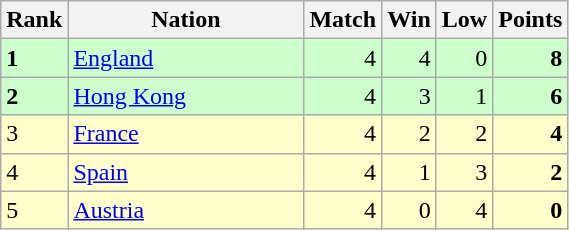<table class="wikitable">
<tr>
<th width=20>Rank</th>
<th width=150>Nation</th>
<th width=20>Match</th>
<th width=20>Win</th>
<th width=20>Low</th>
<th width=20>Points</th>
</tr>
<tr align="right" style="background:#ccffcc;">
<td align="left"><strong>1</strong></td>
<td align="left"> <a href='#'>England</a></td>
<td>4</td>
<td>4</td>
<td>0</td>
<td><strong>8</strong></td>
</tr>
<tr align="right" style="background:#ccffcc;">
<td align="left"><strong>2</strong></td>
<td align="left"> <a href='#'>Hong Kong</a></td>
<td>4</td>
<td>3</td>
<td>1</td>
<td><strong>6</strong></td>
</tr>
<tr align="right" style="background:#ffffcc;">
<td align="left">3</td>
<td align="left"> <a href='#'>France</a></td>
<td>4</td>
<td>2</td>
<td>2</td>
<td><strong>4</strong></td>
</tr>
<tr align="right" style="background:#ffffcc;">
<td align="left">4</td>
<td align="left"> <a href='#'>Spain</a></td>
<td>4</td>
<td>1</td>
<td>3</td>
<td><strong>2</strong></td>
</tr>
<tr align="right" style="background:#ffffcc;">
<td align="left">5</td>
<td align="left"> <a href='#'>Austria</a></td>
<td>4</td>
<td>0</td>
<td>4</td>
<td><strong>0</strong></td>
</tr>
</table>
